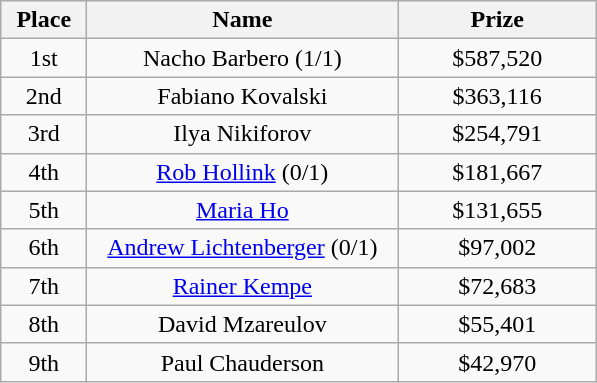<table class="wikitable">
<tr>
<th width="50">Place</th>
<th width="200">Name</th>
<th width="125">Prize</th>
</tr>
<tr>
<td align = "center">1st</td>
<td align = "center"> Nacho Barbero (1/1)</td>
<td align = "center">$587,520</td>
</tr>
<tr>
<td align = "center">2nd</td>
<td align = "center"> Fabiano Kovalski</td>
<td align = "center">$363,116</td>
</tr>
<tr>
<td align = "center">3rd</td>
<td align = "center"> Ilya Nikiforov</td>
<td align = "center">$254,791</td>
</tr>
<tr>
<td align = "center">4th</td>
<td align = "center"> <a href='#'>Rob Hollink</a> (0/1)</td>
<td align = "center">$181,667</td>
</tr>
<tr>
<td align = "center">5th</td>
<td align = "center"> <a href='#'>Maria Ho</a></td>
<td align = "center">$131,655</td>
</tr>
<tr>
<td align = "center">6th</td>
<td align = "center"> <a href='#'>Andrew Lichtenberger</a> (0/1)</td>
<td align = "center">$97,002</td>
</tr>
<tr>
<td align = "center">7th</td>
<td align = "center"> <a href='#'>Rainer Kempe</a></td>
<td align = "center">$72,683</td>
</tr>
<tr>
<td align = "center">8th</td>
<td align = "center"> David Mzareulov</td>
<td align = "center">$55,401</td>
</tr>
<tr>
<td align = "center">9th</td>
<td align = "center"> Paul Chauderson</td>
<td align = "center">$42,970</td>
</tr>
</table>
